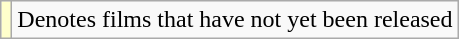<table class="wikitable">
<tr>
<td style="background:#FFFFCC;"></td>
<td>Denotes films that have not yet been released</td>
</tr>
</table>
